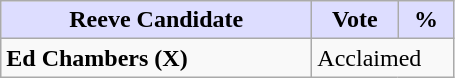<table class="wikitable">
<tr>
<th style="background:#ddf; width:200px;">Reeve Candidate</th>
<th style="background:#ddf; width:50px;">Vote</th>
<th style="background:#ddf; width:30px;">%</th>
</tr>
<tr>
<td><strong>Ed Chambers (X)</strong></td>
<td colspan="2">Acclaimed</td>
</tr>
</table>
